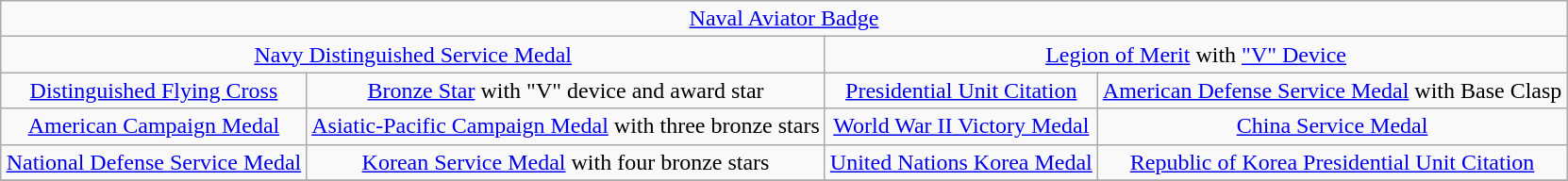<table class="wikitable" style="margin:1em auto; text-align:center;">
<tr>
<td colspan="18"><a href='#'>Naval Aviator Badge</a></td>
</tr>
<tr>
<td colspan="8"><a href='#'>Navy Distinguished Service Medal</a></td>
<td colspan="10"><a href='#'>Legion of Merit</a> with <a href='#'>"V" Device</a></td>
</tr>
<tr>
<td colspan="4"><a href='#'>Distinguished Flying Cross</a></td>
<td colspan="4"><a href='#'>Bronze Star</a> with "V" device and award star</td>
<td colspan="4"><a href='#'>Presidential Unit Citation</a></td>
<td colspan="4"><a href='#'>American Defense Service Medal</a> with Base Clasp</td>
</tr>
<tr>
<td colspan="4"><a href='#'>American Campaign Medal</a></td>
<td colspan="4"><a href='#'>Asiatic-Pacific Campaign Medal</a> with three bronze stars</td>
<td colspan="4"><a href='#'>World War II Victory Medal</a></td>
<td colspan="4"><a href='#'>China Service Medal</a></td>
</tr>
<tr>
<td colspan="4"><a href='#'>National Defense Service Medal</a></td>
<td colspan="4"><a href='#'>Korean Service Medal</a> with four bronze stars</td>
<td colspan="4"><a href='#'>United Nations Korea Medal</a></td>
<td colspan="4"><a href='#'>Republic of Korea Presidential Unit Citation</a></td>
</tr>
<tr>
</tr>
</table>
